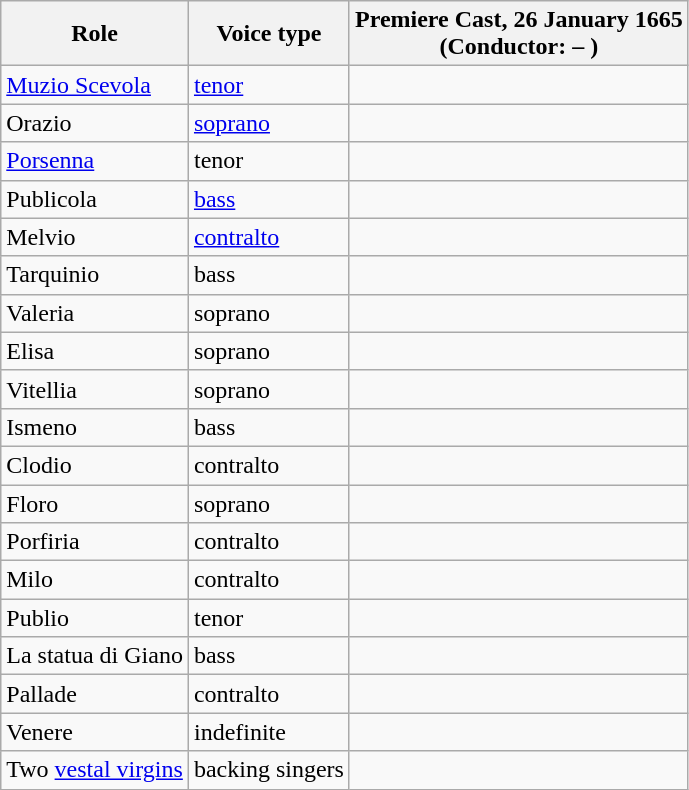<table class="wikitable">
<tr>
<th>Role</th>
<th>Voice type</th>
<th>Premiere Cast, 26 January 1665<br>(Conductor: – )</th>
</tr>
<tr>
<td><a href='#'>Muzio Scevola</a></td>
<td><a href='#'>tenor</a></td>
<td></td>
</tr>
<tr>
<td>Orazio</td>
<td><a href='#'>soprano</a></td>
<td></td>
</tr>
<tr>
<td><a href='#'>Porsenna</a></td>
<td>tenor</td>
<td></td>
</tr>
<tr>
<td>Publicola</td>
<td><a href='#'>bass</a></td>
<td></td>
</tr>
<tr>
<td>Melvio</td>
<td><a href='#'>contralto</a></td>
<td></td>
</tr>
<tr>
<td>Tarquinio</td>
<td>bass</td>
<td></td>
</tr>
<tr>
<td>Valeria</td>
<td>soprano</td>
<td></td>
</tr>
<tr>
<td>Elisa</td>
<td>soprano</td>
<td></td>
</tr>
<tr>
<td>Vitellia</td>
<td>soprano</td>
<td></td>
</tr>
<tr>
<td>Ismeno</td>
<td>bass</td>
<td></td>
</tr>
<tr>
<td>Clodio</td>
<td>contralto</td>
<td></td>
</tr>
<tr>
<td>Floro</td>
<td>soprano</td>
<td></td>
</tr>
<tr>
<td>Porfiria</td>
<td>contralto</td>
<td></td>
</tr>
<tr>
<td>Milo</td>
<td>contralto</td>
<td></td>
</tr>
<tr>
<td>Publio</td>
<td>tenor</td>
<td></td>
</tr>
<tr>
<td>La statua di Giano</td>
<td>bass</td>
<td></td>
</tr>
<tr>
<td>Pallade</td>
<td>contralto</td>
<td></td>
</tr>
<tr>
<td>Venere</td>
<td>indefinite</td>
<td></td>
</tr>
<tr>
<td>Two <a href='#'>vestal virgins</a></td>
<td>backing singers</td>
<td></td>
</tr>
</table>
